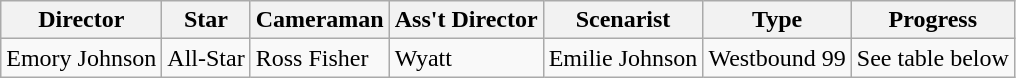<table class="wikitable" style="margin-right: auto; border: none;">
<tr>
<th style=max-width:6em>Director</th>
<th style=max-width:6em>Star</th>
<th style=max-width:6em>Cameraman</th>
<th style=max-width:12em>Ass't Director</th>
<th style=max-width:6em>Scenarist</th>
<th style=max-width:6em>Type</th>
<th style=max-width:6em>Progress</th>
</tr>
<tr>
<td>Emory Johnson</td>
<td>All-Star</td>
<td>Ross Fisher</td>
<td>Wyatt</td>
<td>Emilie Johnson</td>
<td>Westbound 99</td>
<td>See table below</td>
</tr>
</table>
